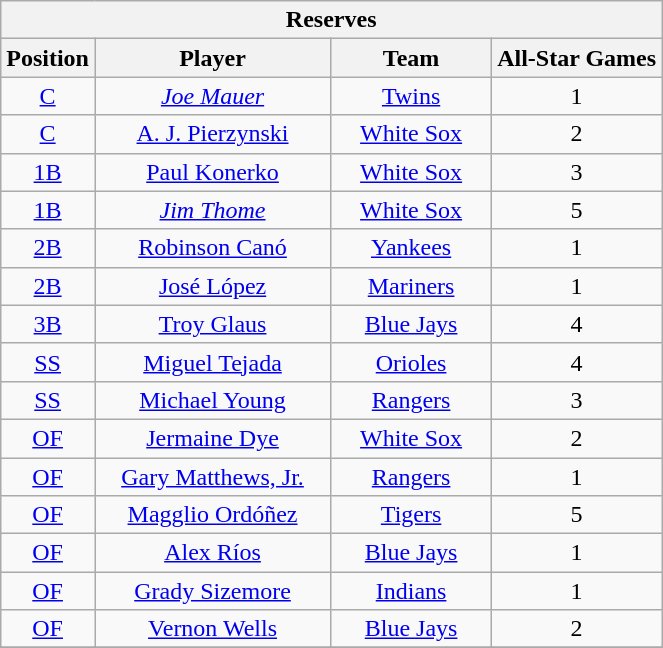<table class="wikitable" style="font-size: 100%; text-align:right;">
<tr>
<th colspan="4">Reserves</th>
</tr>
<tr>
<th>Position</th>
<th width="150">Player</th>
<th width="100">Team</th>
<th>All-Star Games</th>
</tr>
<tr>
<td align="center"><a href='#'>C</a></td>
<td align="center"><em><a href='#'>Joe Mauer</a></em></td>
<td align="center"><a href='#'>Twins</a></td>
<td align="center">1</td>
</tr>
<tr>
<td align="center"><a href='#'>C</a></td>
<td align="center"><a href='#'>A. J. Pierzynski</a></td>
<td align="center"><a href='#'>White Sox</a></td>
<td align="center">2</td>
</tr>
<tr>
<td align="center"><a href='#'>1B</a></td>
<td align="center"><a href='#'>Paul Konerko</a></td>
<td align="center"><a href='#'>White Sox</a></td>
<td align="center">3</td>
</tr>
<tr>
<td align="center"><a href='#'>1B</a></td>
<td align="center"><em><a href='#'>Jim Thome</a></em></td>
<td align="center"><a href='#'>White Sox</a></td>
<td align="center">5</td>
</tr>
<tr>
<td align="center"><a href='#'>2B</a></td>
<td align="center"><a href='#'>Robinson Canó</a></td>
<td align="center"><a href='#'>Yankees</a></td>
<td align="center">1</td>
</tr>
<tr>
<td align="center"><a href='#'>2B</a></td>
<td align="center"><a href='#'>José López</a></td>
<td align="center"><a href='#'>Mariners</a></td>
<td align="center">1</td>
</tr>
<tr>
<td align="center"><a href='#'>3B</a></td>
<td align="center"><a href='#'>Troy Glaus</a></td>
<td align="center"><a href='#'>Blue Jays</a></td>
<td align="center">4</td>
</tr>
<tr>
<td align="center"><a href='#'>SS</a></td>
<td align="center"><a href='#'>Miguel Tejada</a></td>
<td align="center"><a href='#'>Orioles</a></td>
<td align="center">4</td>
</tr>
<tr>
<td align="center"><a href='#'>SS</a></td>
<td align="center"><a href='#'>Michael Young</a></td>
<td align="center"><a href='#'>Rangers</a></td>
<td align="center">3</td>
</tr>
<tr>
<td align="center"><a href='#'>OF</a></td>
<td align="center"><a href='#'>Jermaine Dye</a></td>
<td align="center"><a href='#'>White Sox</a></td>
<td align="center">2</td>
</tr>
<tr>
<td align="center"><a href='#'>OF</a></td>
<td align="center"><a href='#'>Gary Matthews, Jr.</a></td>
<td align="center"><a href='#'>Rangers</a></td>
<td align="center">1</td>
</tr>
<tr>
<td align="center"><a href='#'>OF</a></td>
<td align="center"><a href='#'>Magglio Ordóñez</a></td>
<td align="center"><a href='#'>Tigers</a></td>
<td align="center">5</td>
</tr>
<tr>
<td align="center"><a href='#'>OF</a></td>
<td align="center"><a href='#'>Alex Ríos</a></td>
<td align="center"><a href='#'>Blue Jays</a></td>
<td align="center">1</td>
</tr>
<tr>
<td align="center"><a href='#'>OF</a></td>
<td align="center"><a href='#'>Grady Sizemore</a></td>
<td align="center"><a href='#'>Indians</a></td>
<td align="center">1</td>
</tr>
<tr>
<td align="center"><a href='#'>OF</a></td>
<td align="center"><a href='#'>Vernon Wells</a></td>
<td align="center"><a href='#'>Blue Jays</a></td>
<td align="center">2</td>
</tr>
<tr>
</tr>
</table>
